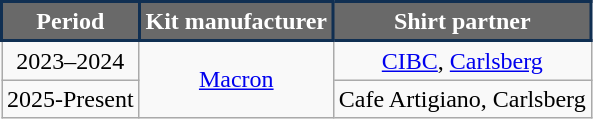<table class="wikitable" style="text-align: center">
<tr>
<th style="background:#696969; color:#FFF; border:2px solid #102F52;" scope="col">Period</th>
<th style="background:#696969; color:#FFF; border:2px solid #102F52;" scope="col">Kit manufacturer</th>
<th style="background:#696969; color:#FFF; border:2px solid #102F52;" scope="col">Shirt partner</th>
</tr>
<tr>
<td>2023–2024</td>
<td rowspan="2"><a href='#'>Macron</a></td>
<td><a href='#'>CIBC</a>, <a href='#'>Carlsberg</a></td>
</tr>
<tr>
<td>2025-Present</td>
<td>Cafe Artigiano, Carlsberg</td>
</tr>
</table>
